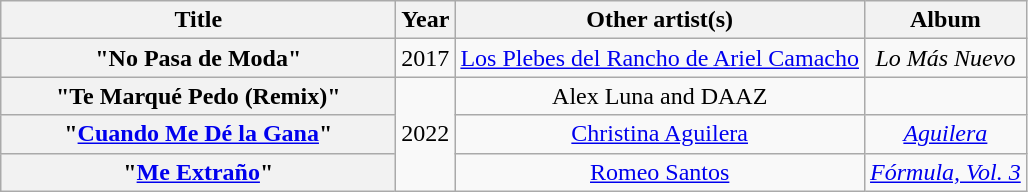<table class="wikitable plainrowheaders" style="text-align:center;">
<tr>
<th scope="col" style="width:16em;">Title</th>
<th>Year</th>
<th>Other artist(s)</th>
<th>Album</th>
</tr>
<tr>
<th scope="row">"No Pasa de Moda"</th>
<td>2017</td>
<td><a href='#'>Los Plebes del Rancho de Ariel Camacho</a></td>
<td><em>Lo Más Nuevo</em></td>
</tr>
<tr>
<th scope="row">"Te Marqué Pedo (Remix)"</th>
<td rowspan="3">2022</td>
<td>Alex Luna and DAAZ</td>
<td></td>
</tr>
<tr>
<th scope="row">"<a href='#'>Cuando Me Dé la Gana</a>"</th>
<td><a href='#'>Christina Aguilera</a></td>
<td><em><a href='#'>Aguilera</a></em></td>
</tr>
<tr>
<th scope="row">"<a href='#'>Me Extraño</a>"</th>
<td><a href='#'>Romeo Santos</a></td>
<td><em><a href='#'>Fórmula, Vol. 3</a></em></td>
</tr>
</table>
